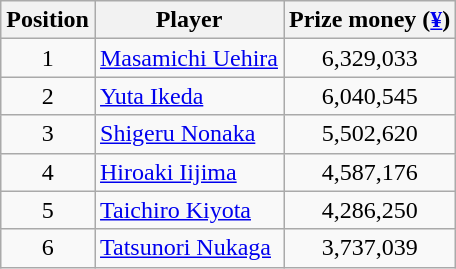<table class="wikitable">
<tr>
<th>Position</th>
<th>Player</th>
<th>Prize money (<a href='#'>¥</a>)</th>
</tr>
<tr>
<td align=center>1</td>
<td> <a href='#'>Masamichi Uehira</a></td>
<td align=center>6,329,033</td>
</tr>
<tr>
<td align=center>2</td>
<td> <a href='#'>Yuta Ikeda</a></td>
<td align=center>6,040,545</td>
</tr>
<tr>
<td align=center>3</td>
<td> <a href='#'>Shigeru Nonaka</a></td>
<td align=center>5,502,620</td>
</tr>
<tr>
<td align=center>4</td>
<td> <a href='#'>Hiroaki Iijima</a></td>
<td align=center>4,587,176</td>
</tr>
<tr>
<td align=center>5</td>
<td> <a href='#'>Taichiro Kiyota</a></td>
<td align=center>4,286,250</td>
</tr>
<tr>
<td align=center>6</td>
<td> <a href='#'>Tatsunori Nukaga</a></td>
<td align=center>3,737,039</td>
</tr>
</table>
